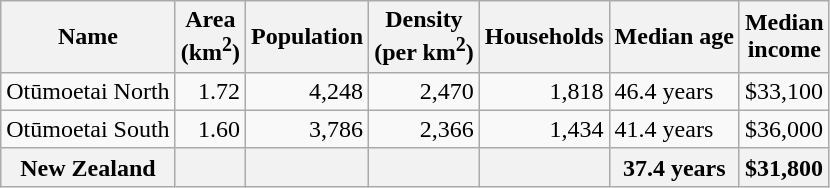<table class="wikitable">
<tr>
<th>Name</th>
<th>Area<br>(km<sup>2</sup>)</th>
<th>Population</th>
<th>Density<br>(per km<sup>2</sup>)</th>
<th>Households</th>
<th>Median age</th>
<th>Median<br>income</th>
</tr>
<tr>
<td>Otūmoetai North</td>
<td style="text-align:right;">1.72</td>
<td style="text-align:right;">4,248</td>
<td style="text-align:right;">2,470</td>
<td style="text-align:right;">1,818</td>
<td>46.4 years</td>
<td>$33,100</td>
</tr>
<tr>
<td>Otūmoetai South</td>
<td style="text-align:right;">1.60</td>
<td style="text-align:right;">3,786</td>
<td style="text-align:right;">2,366</td>
<td style="text-align:right;">1,434</td>
<td>41.4 years</td>
<td>$36,000</td>
</tr>
<tr>
<th>New Zealand</th>
<th></th>
<th></th>
<th></th>
<th></th>
<th>37.4 years</th>
<th style="text-align:left;">$31,800</th>
</tr>
</table>
